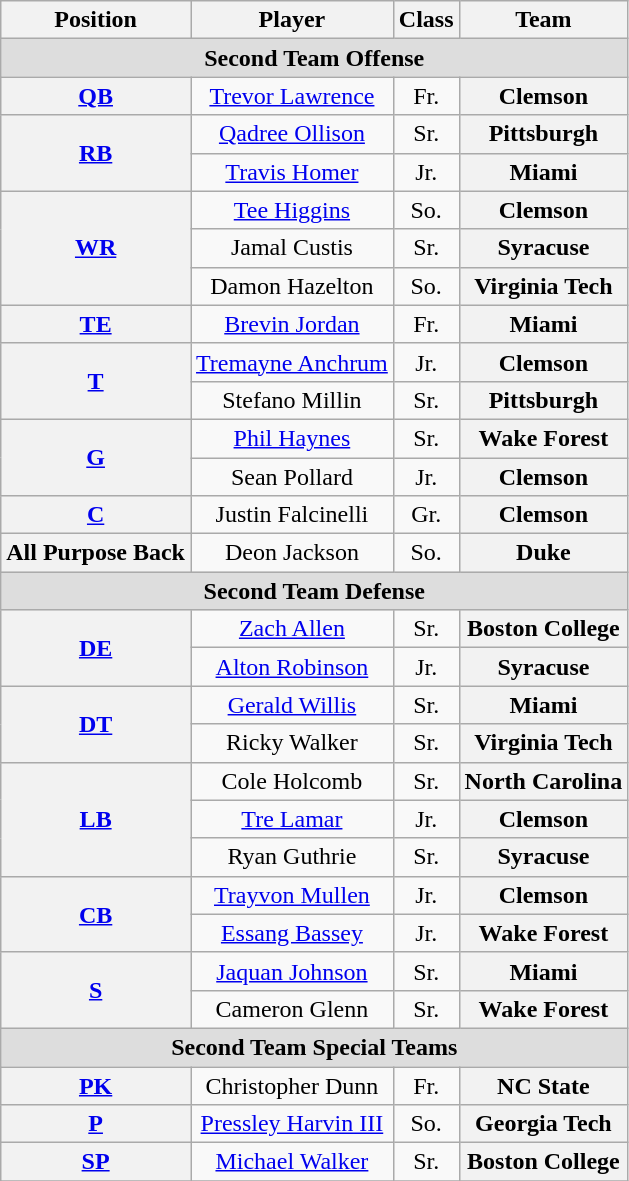<table class="wikitable">
<tr>
<th>Position</th>
<th>Player</th>
<th>Class</th>
<th>Team</th>
</tr>
<tr>
<td colspan="4" style="text-align:center; background:#ddd;"><strong>Second Team Offense</strong></td>
</tr>
<tr style="text-align:center;">
<th rowspan="1"><a href='#'>QB</a></th>
<td><a href='#'>Trevor Lawrence</a></td>
<td>Fr.</td>
<th style=>Clemson</th>
</tr>
<tr style="text-align:center;">
<th rowspan="2"><a href='#'>RB</a></th>
<td><a href='#'>Qadree Ollison</a></td>
<td>Sr.</td>
<th style=>Pittsburgh</th>
</tr>
<tr style="text-align:center;">
<td><a href='#'>Travis Homer</a></td>
<td>Jr.</td>
<th style=>Miami</th>
</tr>
<tr style="text-align:center;">
<th rowspan="3"><a href='#'>WR</a></th>
<td><a href='#'>Tee Higgins</a></td>
<td>So.</td>
<th style=>Clemson</th>
</tr>
<tr style="text-align:center;">
<td>Jamal Custis</td>
<td>Sr.</td>
<th style=>Syracuse</th>
</tr>
<tr style="text-align:center;">
<td>Damon Hazelton</td>
<td>So.</td>
<th style=>Virginia Tech</th>
</tr>
<tr style="text-align:center;">
<th rowspan="1"><a href='#'>TE</a></th>
<td><a href='#'>Brevin Jordan</a></td>
<td>Fr.</td>
<th style=>Miami</th>
</tr>
<tr style="text-align:center;">
<th rowspan="2"><a href='#'>T</a></th>
<td><a href='#'>Tremayne Anchrum</a></td>
<td>Jr.</td>
<th style=>Clemson</th>
</tr>
<tr style="text-align:center;">
<td>Stefano Millin</td>
<td>Sr.</td>
<th style=>Pittsburgh</th>
</tr>
<tr style="text-align:center;">
<th rowspan="2"><a href='#'>G</a></th>
<td><a href='#'>Phil Haynes</a></td>
<td>Sr.</td>
<th style=>Wake Forest</th>
</tr>
<tr style="text-align:center;">
<td>Sean Pollard</td>
<td>Jr.</td>
<th style=>Clemson</th>
</tr>
<tr style="text-align:center;">
<th rowspan="1"><a href='#'>C</a></th>
<td>Justin Falcinelli</td>
<td>Gr.</td>
<th style=>Clemson</th>
</tr>
<tr style="text-align:center;">
<th rowspan="1">All Purpose Back</th>
<td>Deon Jackson</td>
<td>So.</td>
<th style=>Duke</th>
</tr>
<tr style="text-align:center;">
<td colspan="4" style="text-align:center; background:#ddd;"><strong>Second Team Defense</strong></td>
</tr>
<tr style="text-align:center;">
<th rowspan="2"><a href='#'>DE</a></th>
<td><a href='#'>Zach Allen</a></td>
<td>Sr.</td>
<th style=>Boston College</th>
</tr>
<tr style="text-align:center;">
<td><a href='#'>Alton Robinson</a></td>
<td>Jr.</td>
<th style=>Syracuse</th>
</tr>
<tr style="text-align:center;">
<th rowspan="2"><a href='#'>DT</a></th>
<td><a href='#'>Gerald Willis</a></td>
<td>Sr.</td>
<th style=>Miami</th>
</tr>
<tr style="text-align:center;">
<td>Ricky Walker</td>
<td>Sr.</td>
<th style=>Virginia Tech</th>
</tr>
<tr style="text-align:center;">
<th rowspan="3"><a href='#'>LB</a></th>
<td>Cole Holcomb</td>
<td>Sr.</td>
<th style=>North Carolina</th>
</tr>
<tr style="text-align:center;">
<td><a href='#'>Tre Lamar</a></td>
<td>Jr.</td>
<th style=>Clemson</th>
</tr>
<tr style="text-align:center;">
<td>Ryan Guthrie</td>
<td>Sr.</td>
<th style=>Syracuse</th>
</tr>
<tr style="text-align:center;">
<th rowspan="2"><a href='#'>CB</a></th>
<td><a href='#'>Trayvon Mullen</a></td>
<td>Jr.</td>
<th style=>Clemson</th>
</tr>
<tr style="text-align:center;">
<td><a href='#'>Essang Bassey</a></td>
<td>Jr.</td>
<th style=>Wake Forest</th>
</tr>
<tr style="text-align:center;">
<th rowspan="2"><a href='#'>S</a></th>
<td><a href='#'>Jaquan Johnson</a></td>
<td>Sr.</td>
<th style=>Miami</th>
</tr>
<tr style="text-align:center;">
<td>Cameron Glenn</td>
<td>Sr.</td>
<th style=>Wake Forest</th>
</tr>
<tr>
<td colspan="4" style="text-align:center; background:#ddd;"><strong>Second Team Special Teams</strong></td>
</tr>
<tr style="text-align:center;">
<th rowspan="1"><a href='#'>PK</a></th>
<td>Christopher Dunn</td>
<td>Fr.</td>
<th style=>NC State</th>
</tr>
<tr style="text-align:center;">
<th rowspan="1"><a href='#'>P</a></th>
<td><a href='#'>Pressley Harvin III</a></td>
<td>So.</td>
<th style=>Georgia Tech</th>
</tr>
<tr style="text-align:center;">
<th rowspan="1"><a href='#'>SP</a></th>
<td><a href='#'>Michael Walker</a></td>
<td>Sr.</td>
<th style=>Boston College</th>
</tr>
<tr>
</tr>
</table>
